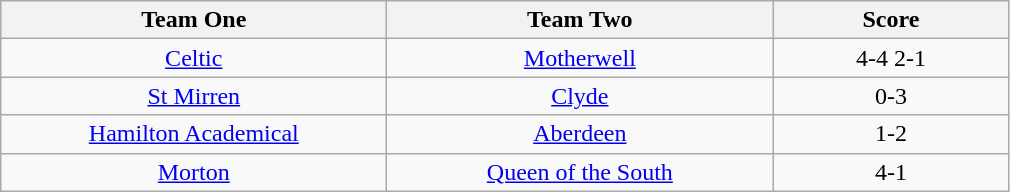<table class="wikitable" style="text-align: center">
<tr>
<th width=250>Team One</th>
<th width=250>Team Two</th>
<th width=150>Score</th>
</tr>
<tr>
<td><a href='#'>Celtic</a></td>
<td><a href='#'>Motherwell</a></td>
<td>4-4 2-1</td>
</tr>
<tr>
<td><a href='#'>St Mirren</a></td>
<td><a href='#'>Clyde</a></td>
<td>0-3</td>
</tr>
<tr>
<td><a href='#'>Hamilton Academical</a></td>
<td><a href='#'>Aberdeen</a></td>
<td>1-2</td>
</tr>
<tr>
<td><a href='#'>Morton</a></td>
<td><a href='#'>Queen of the South</a></td>
<td>4-1</td>
</tr>
</table>
